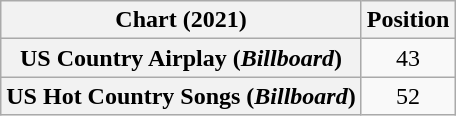<table class="wikitable sortable plainrowheaders" style="text-align:center">
<tr>
<th>Chart (2021)</th>
<th>Position</th>
</tr>
<tr>
<th scope="row">US Country Airplay (<em>Billboard</em>)</th>
<td>43</td>
</tr>
<tr>
<th scope="row">US Hot Country Songs (<em>Billboard</em>)</th>
<td>52</td>
</tr>
</table>
